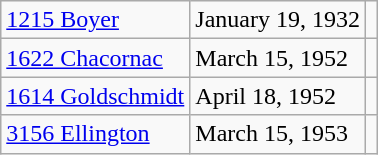<table class="wikitable floatright">
<tr>
<td><a href='#'>1215 Boyer</a></td>
<td>January 19, 1932</td>
<td align=center></td>
</tr>
<tr>
<td><a href='#'>1622 Chacornac</a></td>
<td>March 15, 1952</td>
<td align=center></td>
</tr>
<tr>
<td><a href='#'>1614 Goldschmidt</a></td>
<td>April 18, 1952</td>
<td align=center></td>
</tr>
<tr>
<td><a href='#'>3156 Ellington</a></td>
<td>March 15, 1953</td>
<td align=center></td>
</tr>
</table>
